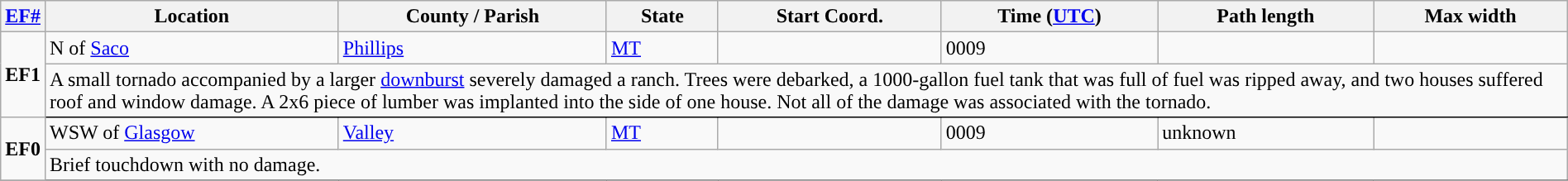<table class="wikitable sortable" style="width:100%;">
<tr>
<th scope="col" width="2%" align="center"><a href='#'>EF#</a></th>
<th scope="col" align="center" class="unsortable">Location</th>
<th scope="col" align="center" class="unsortable">County / Parish</th>
<th scope="col" align="center">State</th>
<th scope="col" align="center" data-sort-type="number">Start Coord.</th>
<th scope="col" align="center" data-sort-type="number">Time (<a href='#'>UTC</a>)</th>
<th scope="col" align="center" data-sort-type="number">Path length</th>
<th scope="col" align="center" data-sort-type="number">Max width</th>
</tr>
<tr>
<td rowspan="2" align="center"><strong>EF1</strong></td>
<td>N of <a href='#'>Saco</a></td>
<td><a href='#'>Phillips</a></td>
<td><a href='#'>MT</a></td>
<td></td>
<td>0009</td>
<td></td>
<td></td>
</tr>
<tr class="expand-child">
<td colspan="8" style=" border-bottom: 1px solid black;">A small tornado accompanied by a larger <a href='#'>downburst</a> severely damaged a ranch. Trees were debarked, a 1000-gallon fuel tank that was full of fuel was ripped away, and two houses suffered roof and window damage. A 2x6 piece of lumber was implanted into the side of one house. Not all of the damage was associated with the tornado.</td>
</tr>
<tr>
<td rowspan="2" align="center"><strong>EF0</strong></td>
<td>WSW of <a href='#'>Glasgow</a></td>
<td><a href='#'>Valley</a></td>
<td><a href='#'>MT</a></td>
<td></td>
<td>0009</td>
<td>unknown</td>
<td></td>
</tr>
<tr class="expand-child">
<td colspan="8" style=" border-bottom: 1px solid black;">Brief touchdown with no damage.</td>
</tr>
<tr>
</tr>
</table>
